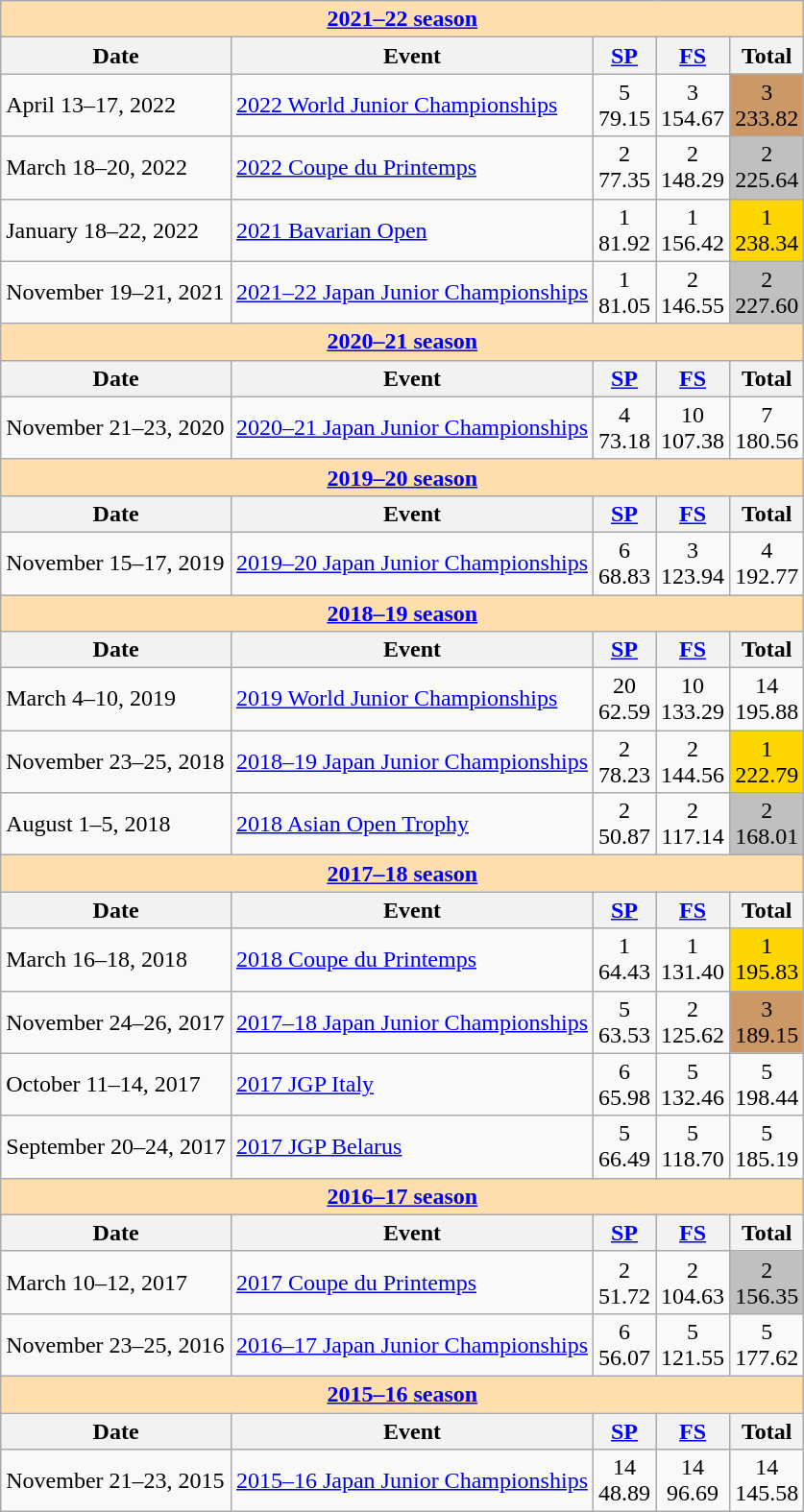<table class="wikitable">
<tr>
<th style="background-color: #ffdead;" colspan=5 align=center><a href='#'><strong>2021–22 season</strong></a></th>
</tr>
<tr>
<th>Date</th>
<th>Event</th>
<th><a href='#'>SP</a></th>
<th><a href='#'>FS</a></th>
<th>Total</th>
</tr>
<tr>
<td>April 13–17, 2022</td>
<td><a href='#'>2022 World Junior Championships</a></td>
<td align=center>5 <br> 79.15</td>
<td align=center>3 <br> 154.67</td>
<td align=center bgcolor=cc9966>3 <br> 233.82</td>
</tr>
<tr>
<td>March 18–20, 2022</td>
<td><a href='#'>2022 Coupe du Printemps</a></td>
<td align=center>2 <br> 77.35</td>
<td align=center>2 <br> 148.29</td>
<td align=center bgcolor=silver>2 <br> 225.64</td>
</tr>
<tr>
<td>January 18–22, 2022</td>
<td><a href='#'>2021 Bavarian Open</a></td>
<td align=center>1 <br> 81.92</td>
<td align=center>1 <br> 156.42</td>
<td align=center bgcolor=gold>1 <br> 238.34</td>
</tr>
<tr>
<td>November 19–21, 2021</td>
<td><a href='#'>2021–22 Japan Junior Championships</a></td>
<td align=center>1 <br> 81.05</td>
<td align=center>2 <br> 146.55</td>
<td align=center bgcolor=silver>2 <br> 227.60</td>
</tr>
<tr>
<th colspan="5" style="background-color: #ffdead;" align="center"><a href='#'><strong>2020–21 season</strong></a></th>
</tr>
<tr>
<th>Date</th>
<th>Event</th>
<th><a href='#'>SP</a></th>
<th><a href='#'>FS</a></th>
<th>Total</th>
</tr>
<tr>
<td>November 21–23, 2020</td>
<td><a href='#'>2020–21 Japan Junior Championships</a></td>
<td align=center>4 <br> 73.18</td>
<td align=center>10 <br> 107.38</td>
<td align=center>7 <br> 180.56</td>
</tr>
<tr>
<th style="background-color: #ffdead;" colspan=5 align=center><a href='#'><strong>2019–20 season</strong></a></th>
</tr>
<tr>
<th>Date</th>
<th>Event</th>
<th><a href='#'>SP</a></th>
<th><a href='#'>FS</a></th>
<th>Total</th>
</tr>
<tr>
<td>November 15–17, 2019</td>
<td><a href='#'>2019–20 Japan Junior Championships</a></td>
<td align=center>6 <br> 68.83</td>
<td align=center>3 <br> 123.94</td>
<td align=center>4 <br> 192.77</td>
</tr>
<tr>
<th style="background-color: #ffdead;" colspan=5 align=center><a href='#'><strong>2018–19 season</strong></a></th>
</tr>
<tr>
<th>Date</th>
<th>Event</th>
<th><a href='#'>SP</a></th>
<th><a href='#'>FS</a></th>
<th>Total</th>
</tr>
<tr>
<td>March 4–10, 2019</td>
<td><a href='#'>2019 World Junior Championships</a></td>
<td align=center>20 <br> 62.59</td>
<td align=center>10 <br> 133.29</td>
<td align=center>14 <br> 195.88</td>
</tr>
<tr>
<td>November 23–25, 2018</td>
<td><a href='#'>2018–19 Japan Junior Championships</a></td>
<td align=center>2 <br> 78.23</td>
<td align=center>2 <br> 144.56</td>
<td align=center bgcolor=gold>1 <br> 222.79</td>
</tr>
<tr>
<td>August 1–5, 2018</td>
<td><a href='#'>2018 Asian Open Trophy</a></td>
<td align=center>2 <br> 50.87</td>
<td align=center>2 <br> 117.14</td>
<td align=center bgcolor=silver>2 <br> 168.01</td>
</tr>
<tr>
<th style="background-color: #ffdead;" colspan=5 align=center><a href='#'><strong>2017–18 season</strong></a></th>
</tr>
<tr>
<th>Date</th>
<th>Event</th>
<th><a href='#'>SP</a></th>
<th><a href='#'>FS</a></th>
<th>Total</th>
</tr>
<tr>
<td>March 16–18, 2018</td>
<td><a href='#'>2018 Coupe du Printemps</a></td>
<td align=center>1 <br> 64.43</td>
<td align=center>1 <br> 131.40</td>
<td align=center bgcolor=gold>1 <br> 195.83</td>
</tr>
<tr>
<td>November 24–26, 2017</td>
<td><a href='#'>2017–18 Japan Junior Championships</a></td>
<td align=center>5 <br> 63.53</td>
<td align=center>2 <br> 125.62</td>
<td align=center bgcolor=cc9966>3 <br> 189.15</td>
</tr>
<tr>
<td>October 11–14, 2017</td>
<td><a href='#'>2017 JGP Italy</a></td>
<td align=center>6 <br> 65.98</td>
<td align=center>5 <br> 132.46</td>
<td align=center>5 <br> 198.44</td>
</tr>
<tr>
<td>September 20–24, 2017</td>
<td><a href='#'>2017 JGP Belarus</a></td>
<td align=center>5 <br> 66.49</td>
<td align=center>5 <br> 118.70</td>
<td align=center>5 <br> 185.19</td>
</tr>
<tr>
<th style="background-color: #ffdead;" colspan=5 align=center><a href='#'><strong>2016–17 season</strong></a></th>
</tr>
<tr>
<th>Date</th>
<th>Event</th>
<th><a href='#'>SP</a></th>
<th><a href='#'>FS</a></th>
<th>Total</th>
</tr>
<tr>
<td>March 10–12, 2017</td>
<td><a href='#'>2017 Coupe du Printemps</a></td>
<td align=center>2 <br> 51.72</td>
<td align=center>2 <br> 104.63</td>
<td align=center bgcolor=silver>2 <br> 156.35</td>
</tr>
<tr>
<td>November 23–25, 2016</td>
<td><a href='#'>2016–17 Japan Junior Championships</a></td>
<td align=center>6 <br> 56.07</td>
<td align=center>5 <br> 121.55</td>
<td align=center>5 <br> 177.62</td>
</tr>
<tr>
<th style="background-color: #ffdead;" colspan=5 align=center><a href='#'><strong>2015–16 season</strong></a></th>
</tr>
<tr>
<th>Date</th>
<th>Event</th>
<th><a href='#'>SP</a></th>
<th><a href='#'>FS</a></th>
<th>Total</th>
</tr>
<tr>
<td>November 21–23, 2015</td>
<td><a href='#'>2015–16 Japan Junior Championships</a></td>
<td align=center>14 <br> 48.89</td>
<td align=center>14 <br> 96.69</td>
<td align=center>14 <br> 145.58</td>
</tr>
</table>
